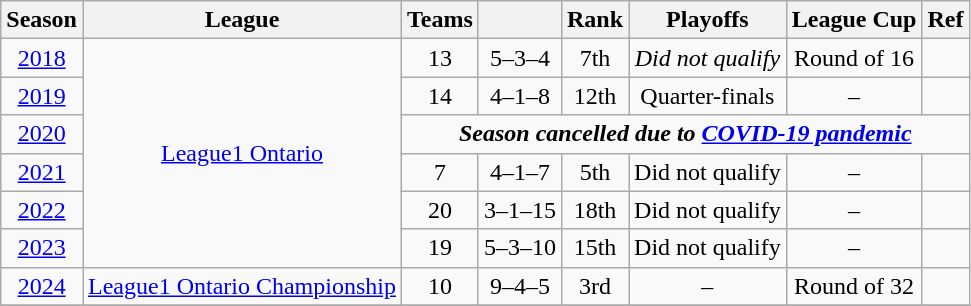<table class="wikitable" style="text-align: center;">
<tr>
<th>Season</th>
<th>League</th>
<th>Teams</th>
<th></th>
<th>Rank</th>
<th>Playoffs</th>
<th>League Cup</th>
<th>Ref</th>
</tr>
<tr>
<td><a href='#'>2018</a></td>
<td rowspan="6"><a href='#'>League1 Ontario</a></td>
<td>13</td>
<td>5–3–4</td>
<td>7th</td>
<td><em>Did not qualify</em></td>
<td>Round of 16</td>
<td></td>
</tr>
<tr>
<td><a href='#'>2019</a></td>
<td>14</td>
<td>4–1–8</td>
<td>12th</td>
<td>Quarter-finals</td>
<td>–</td>
<td></td>
</tr>
<tr>
<td><a href='#'>2020</a></td>
<td colspan="6"><strong><em>Season cancelled due to <a href='#'>COVID-19 pandemic</a></em></strong></td>
</tr>
<tr>
<td><a href='#'>2021</a></td>
<td>7</td>
<td>4–1–7</td>
<td>5th</td>
<td>Did not qualify</td>
<td>–</td>
<td></td>
</tr>
<tr>
<td><a href='#'>2022</a></td>
<td>20</td>
<td>3–1–15</td>
<td>18th</td>
<td>Did not qualify</td>
<td>–</td>
<td></td>
</tr>
<tr>
<td><a href='#'>2023</a></td>
<td>19</td>
<td>5–3–10</td>
<td>15th</td>
<td>Did not qualify</td>
<td>–</td>
<td></td>
</tr>
<tr>
<td><a href='#'>2024</a></td>
<td><a href='#'>League1 Ontario Championship</a></td>
<td>10</td>
<td>9–4–5</td>
<td>3rd</td>
<td>–</td>
<td>Round of 32</td>
<td></td>
</tr>
<tr>
</tr>
</table>
